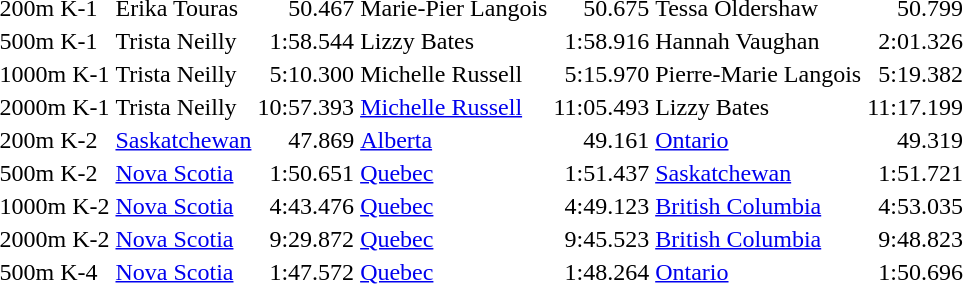<table>
<tr>
<td>200m K-1</td>
<td> Erika Touras</td>
<td align="right">50.467</td>
<td> Marie-Pier Langois</td>
<td align="right">50.675</td>
<td> Tessa Oldershaw</td>
<td align="right">50.799</td>
</tr>
<tr>
<td>500m K-1</td>
<td> Trista Neilly</td>
<td align="right">1:58.544</td>
<td> Lizzy Bates</td>
<td align="right">1:58.916</td>
<td> Hannah Vaughan</td>
<td align="right">2:01.326</td>
</tr>
<tr>
<td>1000m K-1</td>
<td> Trista Neilly</td>
<td align="right">5:10.300</td>
<td> Michelle Russell</td>
<td align="right">5:15.970</td>
<td> Pierre-Marie Langois</td>
<td align="right">5:19.382</td>
</tr>
<tr>
<td>2000m K-1</td>
<td> Trista Neilly</td>
<td align="right">10:57.393</td>
<td> <a href='#'>Michelle Russell</a></td>
<td align="right">11:05.493</td>
<td> Lizzy Bates</td>
<td align="right">11:17.199</td>
</tr>
<tr>
<td>200m K-2</td>
<td> <a href='#'>Saskatchewan</a></td>
<td align="right">47.869</td>
<td> <a href='#'>Alberta</a></td>
<td align="right">49.161</td>
<td> <a href='#'>Ontario</a></td>
<td align="right">49.319</td>
</tr>
<tr>
<td>500m K-2</td>
<td> <a href='#'>Nova Scotia</a></td>
<td align="right">1:50.651</td>
<td> <a href='#'>Quebec</a></td>
<td align="right">1:51.437</td>
<td> <a href='#'>Saskatchewan</a></td>
<td align="right">1:51.721</td>
</tr>
<tr>
<td>1000m K-2</td>
<td> <a href='#'>Nova Scotia</a></td>
<td align="right">4:43.476</td>
<td> <a href='#'>Quebec</a></td>
<td align="right">4:49.123</td>
<td> <a href='#'>British Columbia</a></td>
<td align="right">4:53.035</td>
</tr>
<tr>
<td>2000m K-2</td>
<td> <a href='#'>Nova Scotia</a></td>
<td align="right">9:29.872</td>
<td> <a href='#'>Quebec</a></td>
<td align="right">9:45.523</td>
<td> <a href='#'>British Columbia</a></td>
<td align="right">9:48.823</td>
</tr>
<tr>
<td>500m K-4</td>
<td> <a href='#'>Nova Scotia</a></td>
<td align="right">1:47.572</td>
<td> <a href='#'>Quebec</a></td>
<td align="right">1:48.264</td>
<td> <a href='#'>Ontario</a></td>
<td align="right">1:50.696</td>
</tr>
</table>
